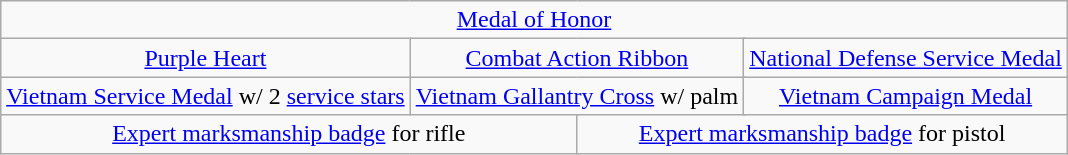<table class="wikitable" style="margin:1em auto; text-align:center;">
<tr>
<td colspan="12"><a href='#'>Medal of Honor</a></td>
</tr>
<tr>
<td colspan="4"><a href='#'>Purple Heart</a></td>
<td colspan="4"><a href='#'>Combat Action Ribbon</a></td>
<td colspan="4"><a href='#'>National Defense Service Medal</a></td>
</tr>
<tr>
<td colspan="4"><a href='#'>Vietnam Service Medal</a> w/ 2 <a href='#'>service stars</a></td>
<td colspan="4"><a href='#'>Vietnam Gallantry Cross</a> w/ palm</td>
<td colspan="4"><a href='#'>Vietnam Campaign Medal</a></td>
</tr>
<tr>
<td colspan="6"><a href='#'>Expert marksmanship badge</a> for rifle</td>
<td colspan="6"><a href='#'>Expert marksmanship badge</a> for pistol</td>
</tr>
</table>
